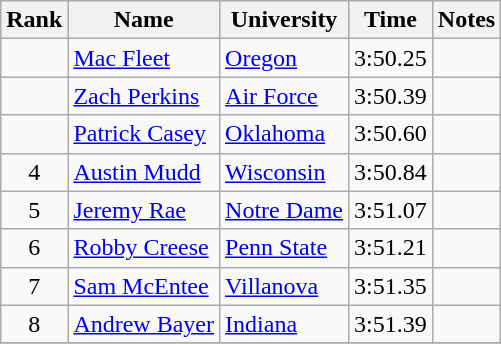<table class="wikitable sortable" style="text-align:center">
<tr>
<th>Rank</th>
<th>Name</th>
<th>University</th>
<th>Time</th>
<th>Notes</th>
</tr>
<tr>
<td></td>
<td align=left><a href='#'>Mac Fleet</a></td>
<td align=left><a href='#'>Oregon</a></td>
<td>3:50.25</td>
<td></td>
</tr>
<tr>
<td></td>
<td align=left><a href='#'>Zach Perkins</a></td>
<td align=left><a href='#'>Air Force</a></td>
<td>3:50.39</td>
<td></td>
</tr>
<tr>
<td></td>
<td align=left><a href='#'>Patrick Casey</a></td>
<td align=left><a href='#'>Oklahoma</a></td>
<td>3:50.60</td>
<td></td>
</tr>
<tr>
<td>4</td>
<td align=left><a href='#'>Austin Mudd</a></td>
<td align=left><a href='#'>Wisconsin</a></td>
<td>3:50.84</td>
<td></td>
</tr>
<tr>
<td>5</td>
<td align=left><a href='#'>Jeremy Rae</a> </td>
<td align=left><a href='#'>Notre Dame</a></td>
<td>3:51.07</td>
<td></td>
</tr>
<tr>
<td>6</td>
<td align=left><a href='#'>Robby Creese</a></td>
<td align=left><a href='#'>Penn State</a></td>
<td>3:51.21</td>
<td></td>
</tr>
<tr>
<td>7</td>
<td align=left><a href='#'>Sam McEntee</a> </td>
<td align=left><a href='#'>Villanova</a></td>
<td>3:51.35</td>
<td></td>
</tr>
<tr>
<td>8</td>
<td align=left><a href='#'>Andrew Bayer</a></td>
<td align=left><a href='#'>Indiana</a></td>
<td>3:51.39</td>
<td></td>
</tr>
<tr>
</tr>
</table>
